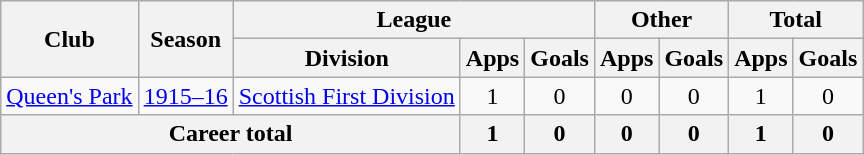<table class="wikitable" style="text-align: center;">
<tr>
<th rowspan="2">Club</th>
<th rowspan="2">Season</th>
<th colspan="3">League</th>
<th colspan="2">Other</th>
<th colspan="2">Total</th>
</tr>
<tr>
<th>Division</th>
<th>Apps</th>
<th>Goals</th>
<th>Apps</th>
<th>Goals</th>
<th>Apps</th>
<th>Goals</th>
</tr>
<tr>
<td><a href='#'>Queen's Park</a></td>
<td><a href='#'>1915–16</a></td>
<td><a href='#'>Scottish First Division</a></td>
<td>1</td>
<td>0</td>
<td>0</td>
<td>0</td>
<td>1</td>
<td>0</td>
</tr>
<tr>
<th colspan="3">Career total</th>
<th>1</th>
<th>0</th>
<th>0</th>
<th>0</th>
<th>1</th>
<th>0</th>
</tr>
</table>
